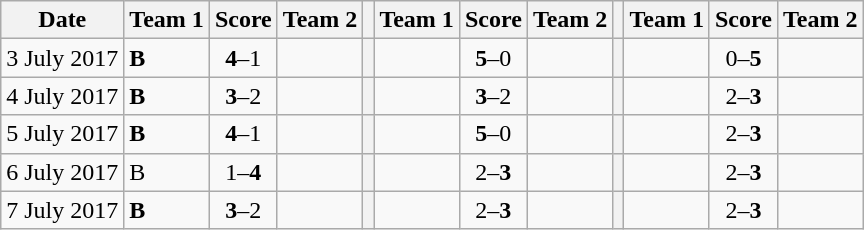<table class="wikitable">
<tr>
<th>Date</th>
<th>Team 1</th>
<th>Score</th>
<th>Team 2</th>
<th></th>
<th>Team 1</th>
<th>Score</th>
<th>Team 2</th>
<th></th>
<th>Team 1</th>
<th>Score</th>
<th>Team 2</th>
</tr>
<tr>
<td>3 July 2017</td>
<td><strong> B</strong></td>
<td align="center"><strong>4</strong>–1</td>
<td></td>
<th></th>
<td><strong></strong></td>
<td align="center"><strong>5</strong>–0</td>
<td></td>
<th></th>
<td></td>
<td align="center">0–<strong>5</strong></td>
<td><strong></strong></td>
</tr>
<tr>
<td>4 July 2017</td>
<td><strong> B</strong></td>
<td align="center"><strong>3</strong>–2</td>
<td></td>
<th></th>
<td><strong></strong></td>
<td align="center"><strong>3</strong>–2</td>
<td></td>
<th></th>
<td></td>
<td align="center">2–<strong>3</strong></td>
<td><strong></strong></td>
</tr>
<tr>
<td>5 July 2017</td>
<td><strong> B</strong></td>
<td align="center"><strong>4</strong>–1</td>
<td></td>
<th></th>
<td><strong></strong></td>
<td align="center"><strong>5</strong>–0</td>
<td></td>
<th></th>
<td></td>
<td align="center">2–<strong>3</strong></td>
<td><strong></strong></td>
</tr>
<tr>
<td>6 July 2017</td>
<td> B</td>
<td align="center">1–<strong>4</strong></td>
<td><strong></strong></td>
<th></th>
<td></td>
<td align="center">2–<strong>3</strong></td>
<td><strong></strong></td>
<th></th>
<td></td>
<td align="center">2–<strong>3</strong></td>
<td><strong></strong></td>
</tr>
<tr>
<td>7 July 2017</td>
<td><strong> B</strong></td>
<td align="center"><strong>3</strong>–2</td>
<td></td>
<th></th>
<td></td>
<td align="center">2–<strong>3</strong></td>
<td><strong></strong></td>
<th></th>
<td></td>
<td align="center">2–<strong>3</strong></td>
<td><strong></strong></td>
</tr>
</table>
